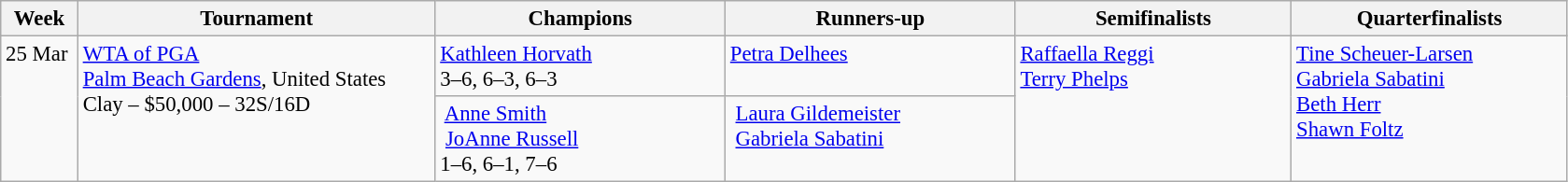<table class=wikitable style=font-size:95%>
<tr>
<th style="width:48px;">Week</th>
<th style="width:248px;">Tournament</th>
<th style="width:200px;">Champions</th>
<th style="width:200px;">Runners-up</th>
<th style="width:190px;">Semifinalists</th>
<th style="width:190px;">Quarterfinalists</th>
</tr>
<tr valign=top>
<td rowspan=2>25 Mar</td>
<td rowspan=2><a href='#'>WTA of PGA</a><br> <a href='#'>Palm Beach Gardens</a>, United States<br>Clay – $50,000 – 32S/16D</td>
<td> <a href='#'>Kathleen Horvath</a> <br>3–6, 6–3, 6–3</td>
<td> <a href='#'>Petra Delhees</a></td>
<td rowspan=2> <a href='#'>Raffaella Reggi</a> <br> <a href='#'>Terry Phelps</a></td>
<td rowspan=2> <a href='#'>Tine Scheuer-Larsen</a> <br> <a href='#'>Gabriela Sabatini</a> <br>  <a href='#'>Beth Herr</a> <br> <a href='#'>Shawn Foltz</a></td>
</tr>
<tr valign="top">
<td> <a href='#'>Anne Smith</a><br> <a href='#'>JoAnne Russell</a> <br>1–6, 6–1, 7–6</td>
<td> <a href='#'>Laura Gildemeister</a><br> <a href='#'>Gabriela Sabatini</a></td>
</tr>
</table>
